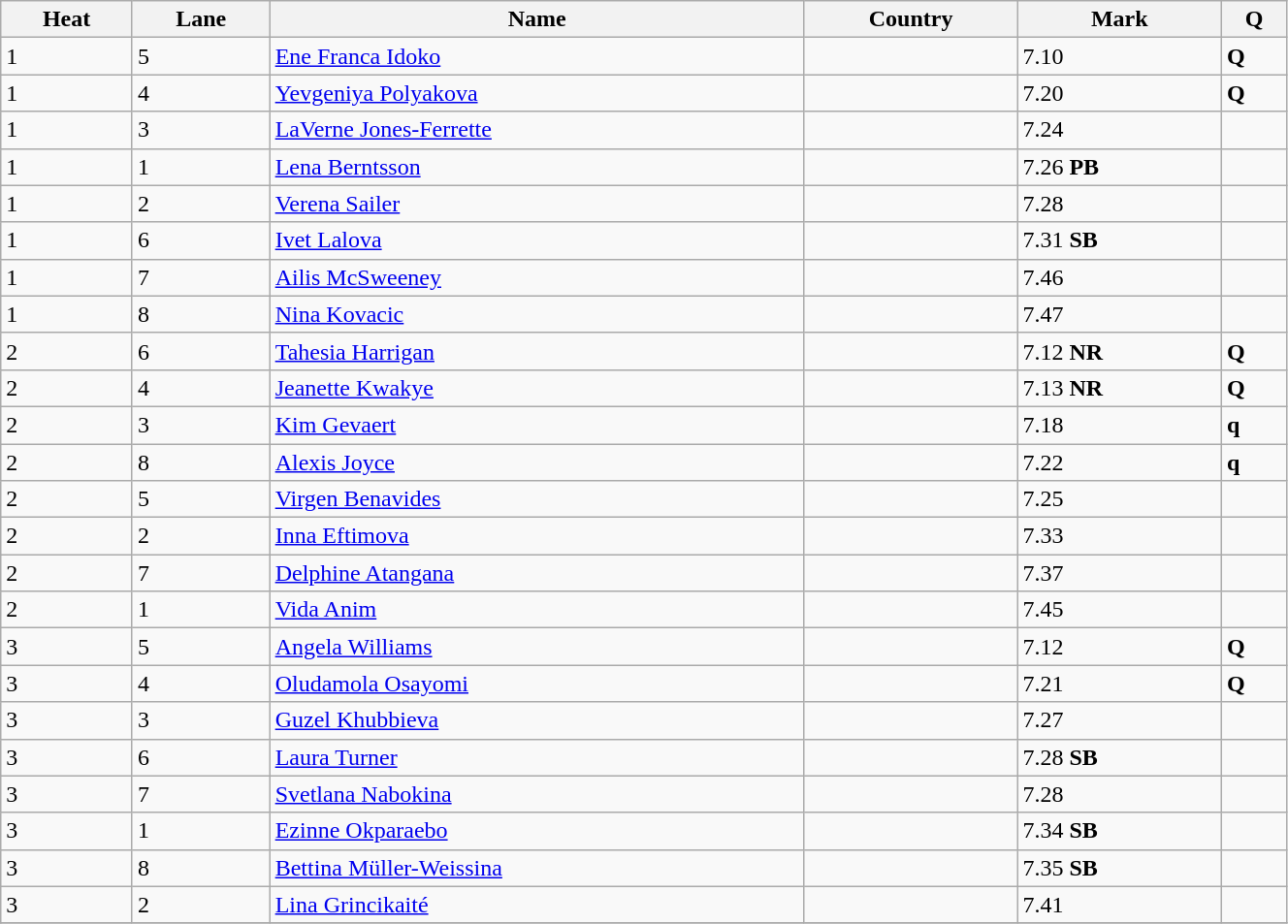<table class="wikitable sortable" width=70%>
<tr>
<th>Heat</th>
<th>Lane</th>
<th>Name</th>
<th>Country</th>
<th>Mark</th>
<th>Q</th>
</tr>
<tr>
<td>1</td>
<td>5</td>
<td><a href='#'>Ene Franca Idoko</a></td>
<td></td>
<td>7.10</td>
<td><strong>Q</strong></td>
</tr>
<tr>
<td>1</td>
<td>4</td>
<td><a href='#'>Yevgeniya Polyakova</a></td>
<td></td>
<td>7.20</td>
<td><strong>Q</strong></td>
</tr>
<tr>
<td>1</td>
<td>3</td>
<td><a href='#'>LaVerne Jones-Ferrette</a></td>
<td></td>
<td>7.24</td>
<td></td>
</tr>
<tr>
<td>1</td>
<td>1</td>
<td><a href='#'>Lena Berntsson</a></td>
<td></td>
<td>7.26 <strong>PB</strong></td>
<td></td>
</tr>
<tr>
<td>1</td>
<td>2</td>
<td><a href='#'>Verena Sailer</a></td>
<td></td>
<td>7.28</td>
<td></td>
</tr>
<tr>
<td>1</td>
<td>6</td>
<td><a href='#'>Ivet Lalova</a></td>
<td></td>
<td>7.31 <strong>SB</strong></td>
<td></td>
</tr>
<tr>
<td>1</td>
<td>7</td>
<td><a href='#'>Ailis McSweeney</a></td>
<td></td>
<td>7.46</td>
<td></td>
</tr>
<tr>
<td>1</td>
<td>8</td>
<td><a href='#'>Nina Kovacic</a></td>
<td></td>
<td>7.47</td>
<td></td>
</tr>
<tr>
<td>2</td>
<td>6</td>
<td><a href='#'>Tahesia Harrigan</a></td>
<td></td>
<td>7.12 <strong>NR</strong></td>
<td><strong>Q</strong></td>
</tr>
<tr>
<td>2</td>
<td>4</td>
<td><a href='#'>Jeanette Kwakye</a></td>
<td></td>
<td>7.13 <strong>NR</strong></td>
<td><strong>Q</strong></td>
</tr>
<tr>
<td>2</td>
<td>3</td>
<td><a href='#'>Kim Gevaert</a></td>
<td></td>
<td>7.18</td>
<td><strong>q</strong></td>
</tr>
<tr>
<td>2</td>
<td>8</td>
<td><a href='#'>Alexis Joyce</a></td>
<td></td>
<td>7.22</td>
<td><strong>q</strong></td>
</tr>
<tr>
<td>2</td>
<td>5</td>
<td><a href='#'>Virgen Benavides</a></td>
<td></td>
<td>7.25</td>
<td></td>
</tr>
<tr>
<td>2</td>
<td>2</td>
<td><a href='#'>Inna Eftimova</a></td>
<td></td>
<td>7.33</td>
<td></td>
</tr>
<tr>
<td>2</td>
<td>7</td>
<td><a href='#'>Delphine Atangana</a></td>
<td></td>
<td>7.37</td>
<td></td>
</tr>
<tr>
<td>2</td>
<td>1</td>
<td><a href='#'>Vida Anim</a></td>
<td></td>
<td>7.45</td>
<td></td>
</tr>
<tr>
<td>3</td>
<td>5</td>
<td><a href='#'>Angela Williams</a></td>
<td></td>
<td>7.12</td>
<td><strong>Q</strong></td>
</tr>
<tr>
<td>3</td>
<td>4</td>
<td><a href='#'>Oludamola Osayomi</a></td>
<td></td>
<td>7.21</td>
<td><strong>Q</strong></td>
</tr>
<tr>
<td>3</td>
<td>3</td>
<td><a href='#'>Guzel Khubbieva</a></td>
<td></td>
<td>7.27</td>
<td></td>
</tr>
<tr>
<td>3</td>
<td>6</td>
<td><a href='#'>Laura Turner</a></td>
<td></td>
<td>7.28 <strong>SB</strong></td>
<td></td>
</tr>
<tr>
<td>3</td>
<td>7</td>
<td><a href='#'>Svetlana Nabokina</a></td>
<td></td>
<td>7.28</td>
<td></td>
</tr>
<tr>
<td>3</td>
<td>1</td>
<td><a href='#'>Ezinne Okparaebo</a></td>
<td></td>
<td>7.34 <strong>SB</strong></td>
<td></td>
</tr>
<tr>
<td>3</td>
<td>8</td>
<td><a href='#'>Bettina Müller-Weissina</a></td>
<td></td>
<td>7.35 <strong>SB</strong></td>
<td></td>
</tr>
<tr>
<td>3</td>
<td>2</td>
<td><a href='#'>Lina Grincikaité</a></td>
<td></td>
<td>7.41</td>
<td></td>
</tr>
<tr>
</tr>
</table>
